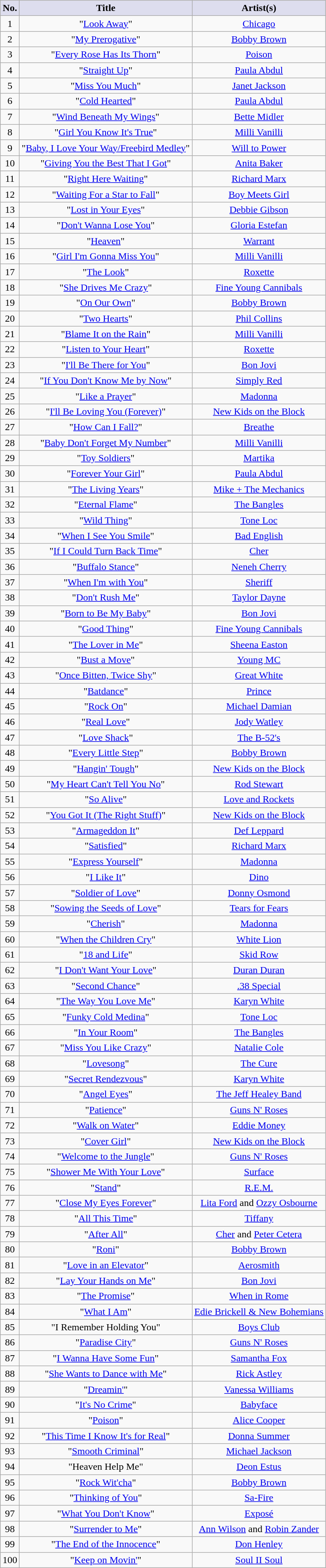<table class="wikitable sortable" style="text-align: center">
<tr>
<th scope="col" style="background:#dde;">No.</th>
<th scope="col" style="background:#dde;">Title</th>
<th scope="col" style="background:#dde;">Artist(s)</th>
</tr>
<tr>
<td>1</td>
<td>"<a href='#'>Look Away</a>"</td>
<td><a href='#'>Chicago</a></td>
</tr>
<tr>
<td>2</td>
<td>"<a href='#'>My Prerogative</a>"</td>
<td><a href='#'>Bobby Brown</a></td>
</tr>
<tr>
<td>3</td>
<td>"<a href='#'>Every Rose Has Its Thorn</a>"</td>
<td><a href='#'>Poison</a></td>
</tr>
<tr>
<td>4</td>
<td>"<a href='#'>Straight Up</a>"</td>
<td><a href='#'>Paula Abdul</a></td>
</tr>
<tr>
<td>5</td>
<td>"<a href='#'>Miss You Much</a>"</td>
<td><a href='#'>Janet Jackson</a></td>
</tr>
<tr>
<td>6</td>
<td>"<a href='#'>Cold Hearted</a>"</td>
<td><a href='#'>Paula Abdul</a></td>
</tr>
<tr>
<td>7</td>
<td>"<a href='#'>Wind Beneath My Wings</a>"</td>
<td><a href='#'>Bette Midler</a></td>
</tr>
<tr>
<td>8</td>
<td>"<a href='#'>Girl You Know It's True</a>"</td>
<td><a href='#'>Milli Vanilli</a></td>
</tr>
<tr>
<td>9</td>
<td>"<a href='#'>Baby, I Love Your Way/Freebird Medley</a>"</td>
<td><a href='#'>Will to Power</a></td>
</tr>
<tr>
<td>10</td>
<td>"<a href='#'>Giving You the Best That I Got</a>"</td>
<td><a href='#'>Anita Baker</a></td>
</tr>
<tr>
<td>11</td>
<td>"<a href='#'>Right Here Waiting</a>"</td>
<td><a href='#'>Richard Marx</a></td>
</tr>
<tr>
<td>12</td>
<td>"<a href='#'>Waiting For a Star to Fall</a>"</td>
<td><a href='#'>Boy Meets Girl</a></td>
</tr>
<tr>
<td>13</td>
<td>"<a href='#'>Lost in Your Eyes</a>"</td>
<td><a href='#'>Debbie Gibson</a></td>
</tr>
<tr>
<td>14</td>
<td>"<a href='#'>Don't Wanna Lose You</a>"</td>
<td><a href='#'>Gloria Estefan</a></td>
</tr>
<tr>
<td>15</td>
<td>"<a href='#'>Heaven</a>"</td>
<td><a href='#'>Warrant</a></td>
</tr>
<tr>
<td>16</td>
<td>"<a href='#'>Girl I'm Gonna Miss You</a>"</td>
<td><a href='#'>Milli Vanilli</a></td>
</tr>
<tr>
<td>17</td>
<td>"<a href='#'>The Look</a>"</td>
<td><a href='#'>Roxette</a></td>
</tr>
<tr>
<td>18</td>
<td>"<a href='#'>She Drives Me Crazy</a>"</td>
<td><a href='#'>Fine Young Cannibals</a></td>
</tr>
<tr>
<td>19</td>
<td>"<a href='#'>On Our Own</a>"</td>
<td><a href='#'>Bobby Brown</a></td>
</tr>
<tr>
<td>20</td>
<td>"<a href='#'>Two Hearts</a>"</td>
<td><a href='#'>Phil Collins</a></td>
</tr>
<tr>
<td>21</td>
<td>"<a href='#'>Blame It on the Rain</a>"</td>
<td><a href='#'>Milli Vanilli</a></td>
</tr>
<tr>
<td>22</td>
<td>"<a href='#'>Listen to Your Heart</a>"</td>
<td><a href='#'>Roxette</a></td>
</tr>
<tr>
<td>23</td>
<td>"<a href='#'>I'll Be There for You</a>"</td>
<td><a href='#'>Bon Jovi</a></td>
</tr>
<tr>
<td>24</td>
<td>"<a href='#'>If You Don't Know Me by Now</a>"</td>
<td><a href='#'>Simply Red</a></td>
</tr>
<tr>
<td>25</td>
<td>"<a href='#'>Like a Prayer</a>"</td>
<td><a href='#'>Madonna</a></td>
</tr>
<tr |>
<td>26</td>
<td>"<a href='#'>I'll Be Loving You (Forever)</a>"</td>
<td><a href='#'>New Kids on the Block</a></td>
</tr>
<tr>
<td>27</td>
<td>"<a href='#'>How Can I Fall?</a>"</td>
<td><a href='#'>Breathe</a></td>
</tr>
<tr>
<td>28</td>
<td>"<a href='#'>Baby Don't Forget My Number</a>"</td>
<td><a href='#'>Milli Vanilli</a></td>
</tr>
<tr>
<td>29</td>
<td>"<a href='#'>Toy Soldiers</a>"</td>
<td><a href='#'>Martika</a></td>
</tr>
<tr>
<td>30</td>
<td>"<a href='#'>Forever Your Girl</a>"</td>
<td><a href='#'>Paula Abdul</a></td>
</tr>
<tr>
<td>31</td>
<td>"<a href='#'>The Living Years</a>"</td>
<td><a href='#'>Mike + The Mechanics</a></td>
</tr>
<tr>
<td>32</td>
<td>"<a href='#'>Eternal Flame</a>"</td>
<td><a href='#'>The Bangles</a></td>
</tr>
<tr>
<td>33</td>
<td>"<a href='#'>Wild Thing</a>"</td>
<td><a href='#'>Tone Loc</a></td>
</tr>
<tr>
<td>34</td>
<td>"<a href='#'>When I See You Smile</a>"</td>
<td><a href='#'>Bad English</a></td>
</tr>
<tr>
<td>35</td>
<td>"<a href='#'>If I Could Turn Back Time</a>"</td>
<td><a href='#'>Cher</a></td>
</tr>
<tr>
<td>36</td>
<td>"<a href='#'>Buffalo Stance</a>"</td>
<td><a href='#'>Neneh Cherry</a></td>
</tr>
<tr>
<td>37</td>
<td>"<a href='#'>When I'm with You</a>"</td>
<td><a href='#'>Sheriff</a></td>
</tr>
<tr>
<td>38</td>
<td>"<a href='#'>Don't Rush Me</a>"</td>
<td><a href='#'>Taylor Dayne</a></td>
</tr>
<tr>
<td>39</td>
<td>"<a href='#'>Born to Be My Baby</a>"</td>
<td><a href='#'>Bon Jovi</a></td>
</tr>
<tr>
<td>40</td>
<td>"<a href='#'>Good Thing</a>"</td>
<td><a href='#'>Fine Young Cannibals</a></td>
</tr>
<tr>
<td>41</td>
<td>"<a href='#'>The Lover in Me</a>"</td>
<td><a href='#'>Sheena Easton</a></td>
</tr>
<tr>
<td>42</td>
<td>"<a href='#'>Bust a Move</a>"</td>
<td><a href='#'>Young MC</a></td>
</tr>
<tr>
<td>43</td>
<td>"<a href='#'>Once Bitten, Twice Shy</a>"</td>
<td><a href='#'>Great White</a></td>
</tr>
<tr>
<td>44</td>
<td>"<a href='#'>Batdance</a>"</td>
<td><a href='#'>Prince</a></td>
</tr>
<tr>
<td>45</td>
<td>"<a href='#'>Rock On</a>"</td>
<td><a href='#'>Michael Damian</a></td>
</tr>
<tr>
<td>46</td>
<td>"<a href='#'>Real Love</a>"</td>
<td><a href='#'>Jody Watley</a></td>
</tr>
<tr>
<td>47</td>
<td>"<a href='#'>Love Shack</a>"</td>
<td><a href='#'>The B-52's</a></td>
</tr>
<tr>
<td>48</td>
<td>"<a href='#'>Every Little Step</a>"</td>
<td><a href='#'>Bobby Brown</a></td>
</tr>
<tr>
<td>49</td>
<td>"<a href='#'>Hangin' Tough</a>"</td>
<td><a href='#'>New Kids on the Block</a></td>
</tr>
<tr>
<td>50</td>
<td>"<a href='#'>My Heart Can't Tell You No</a>"</td>
<td><a href='#'>Rod Stewart</a></td>
</tr>
<tr>
<td>51</td>
<td>"<a href='#'>So Alive</a>"</td>
<td><a href='#'>Love and Rockets</a></td>
</tr>
<tr>
<td>52</td>
<td>"<a href='#'>You Got It (The Right Stuff)</a>"</td>
<td><a href='#'>New Kids on the Block</a></td>
</tr>
<tr>
<td>53</td>
<td>"<a href='#'>Armageddon It</a>"</td>
<td><a href='#'>Def Leppard</a></td>
</tr>
<tr>
<td>54</td>
<td>"<a href='#'>Satisfied</a>"</td>
<td><a href='#'>Richard Marx</a></td>
</tr>
<tr>
<td>55</td>
<td>"<a href='#'>Express Yourself</a>"</td>
<td><a href='#'>Madonna</a></td>
</tr>
<tr>
<td>56</td>
<td>"<a href='#'>I Like It</a>"</td>
<td><a href='#'>Dino</a></td>
</tr>
<tr>
<td>57</td>
<td>"<a href='#'>Soldier of Love</a>"</td>
<td><a href='#'>Donny Osmond</a></td>
</tr>
<tr>
<td>58</td>
<td>"<a href='#'>Sowing the Seeds of Love</a>"</td>
<td><a href='#'>Tears for Fears</a></td>
</tr>
<tr>
<td>59</td>
<td>"<a href='#'>Cherish</a>"</td>
<td><a href='#'>Madonna</a></td>
</tr>
<tr>
<td>60</td>
<td>"<a href='#'>When the Children Cry</a>"</td>
<td><a href='#'>White Lion</a></td>
</tr>
<tr>
<td>61</td>
<td>"<a href='#'>18 and Life</a>"</td>
<td><a href='#'>Skid Row</a></td>
</tr>
<tr>
<td>62</td>
<td>"<a href='#'>I Don't Want Your Love</a>"</td>
<td><a href='#'>Duran Duran</a></td>
</tr>
<tr>
<td>63</td>
<td>"<a href='#'>Second Chance</a>"</td>
<td><a href='#'>.38 Special</a></td>
</tr>
<tr>
<td>64</td>
<td>"<a href='#'>The Way You Love Me</a>"</td>
<td><a href='#'>Karyn White</a></td>
</tr>
<tr>
<td>65</td>
<td>"<a href='#'>Funky Cold Medina</a>"</td>
<td><a href='#'>Tone Loc</a></td>
</tr>
<tr>
<td>66</td>
<td>"<a href='#'>In Your Room</a>"</td>
<td><a href='#'>The Bangles</a></td>
</tr>
<tr>
<td>67</td>
<td>"<a href='#'>Miss You Like Crazy</a>"</td>
<td><a href='#'>Natalie Cole</a></td>
</tr>
<tr>
<td>68</td>
<td>"<a href='#'>Lovesong</a>"</td>
<td><a href='#'>The Cure</a></td>
</tr>
<tr>
<td>69</td>
<td>"<a href='#'>Secret Rendezvous</a>"</td>
<td><a href='#'>Karyn White</a></td>
</tr>
<tr>
<td>70</td>
<td>"<a href='#'>Angel Eyes</a>"</td>
<td><a href='#'>The Jeff Healey Band</a></td>
</tr>
<tr>
<td>71</td>
<td>"<a href='#'>Patience</a>"</td>
<td><a href='#'>Guns N' Roses</a></td>
</tr>
<tr>
<td>72</td>
<td>"<a href='#'>Walk on Water</a>"</td>
<td><a href='#'>Eddie Money</a></td>
</tr>
<tr>
<td>73</td>
<td>"<a href='#'>Cover Girl</a>"</td>
<td><a href='#'>New Kids on the Block</a></td>
</tr>
<tr>
<td>74</td>
<td>"<a href='#'>Welcome to the Jungle</a>"</td>
<td><a href='#'>Guns N' Roses</a></td>
</tr>
<tr>
<td>75</td>
<td>"<a href='#'>Shower Me With Your Love</a>"</td>
<td><a href='#'>Surface</a></td>
</tr>
<tr>
<td>76</td>
<td>"<a href='#'>Stand</a>"</td>
<td><a href='#'>R.E.M.</a></td>
</tr>
<tr>
<td>77</td>
<td>"<a href='#'>Close My Eyes Forever</a>"</td>
<td><a href='#'>Lita Ford</a> and <a href='#'>Ozzy Osbourne</a></td>
</tr>
<tr>
<td>78</td>
<td>"<a href='#'>All This Time</a>"</td>
<td><a href='#'>Tiffany</a></td>
</tr>
<tr>
<td>79</td>
<td>"<a href='#'>After All</a>"</td>
<td><a href='#'>Cher</a> and <a href='#'>Peter Cetera</a></td>
</tr>
<tr>
<td>80</td>
<td>"<a href='#'>Roni</a>"</td>
<td><a href='#'>Bobby Brown</a></td>
</tr>
<tr>
<td>81</td>
<td>"<a href='#'>Love in an Elevator</a>"</td>
<td><a href='#'>Aerosmith</a></td>
</tr>
<tr>
<td>82</td>
<td>"<a href='#'>Lay Your Hands on Me</a>"</td>
<td><a href='#'>Bon Jovi</a></td>
</tr>
<tr>
<td>83</td>
<td>"<a href='#'>The Promise</a>"</td>
<td><a href='#'>When in Rome</a></td>
</tr>
<tr>
<td>84</td>
<td>"<a href='#'>What I Am</a>"</td>
<td><a href='#'>Edie Brickell & New Bohemians</a></td>
</tr>
<tr>
<td>85</td>
<td>"I Remember Holding You"</td>
<td><a href='#'>Boys Club</a></td>
</tr>
<tr>
<td>86</td>
<td>"<a href='#'>Paradise City</a>"</td>
<td><a href='#'>Guns N' Roses</a></td>
</tr>
<tr>
<td>87</td>
<td>"<a href='#'>I Wanna Have Some Fun</a>"</td>
<td><a href='#'>Samantha Fox</a></td>
</tr>
<tr>
<td>88</td>
<td>"<a href='#'>She Wants to Dance with Me</a>"</td>
<td><a href='#'>Rick Astley</a></td>
</tr>
<tr>
<td>89</td>
<td>"<a href='#'>Dreamin'</a>"</td>
<td><a href='#'>Vanessa Williams</a></td>
</tr>
<tr>
<td>90</td>
<td>"<a href='#'>It's No Crime</a>"</td>
<td><a href='#'>Babyface</a></td>
</tr>
<tr>
<td>91</td>
<td>"<a href='#'>Poison</a>"</td>
<td><a href='#'>Alice Cooper</a></td>
</tr>
<tr>
<td>92</td>
<td>"<a href='#'>This Time I Know It's for Real</a>"</td>
<td><a href='#'>Donna Summer</a></td>
</tr>
<tr>
<td>93</td>
<td>"<a href='#'>Smooth Criminal</a>"</td>
<td><a href='#'>Michael Jackson</a></td>
</tr>
<tr>
<td>94</td>
<td>"Heaven Help Me"</td>
<td><a href='#'>Deon Estus</a></td>
</tr>
<tr>
<td>95</td>
<td>"<a href='#'>Rock Wit'cha</a>"</td>
<td><a href='#'>Bobby Brown</a></td>
</tr>
<tr>
<td>96</td>
<td>"<a href='#'>Thinking of You</a>"</td>
<td><a href='#'>Sa-Fire</a></td>
</tr>
<tr>
<td>97</td>
<td>"<a href='#'>What You Don't Know</a>"</td>
<td><a href='#'>Exposé</a></td>
</tr>
<tr>
<td>98</td>
<td>"<a href='#'>Surrender to Me</a>"</td>
<td><a href='#'>Ann Wilson</a> and <a href='#'>Robin Zander</a></td>
</tr>
<tr>
<td>99</td>
<td>"<a href='#'>The End of the Innocence</a>"</td>
<td><a href='#'>Don Henley</a></td>
</tr>
<tr>
<td>100</td>
<td>"<a href='#'>Keep on Movin'</a>"</td>
<td><a href='#'>Soul II Soul</a></td>
</tr>
</table>
